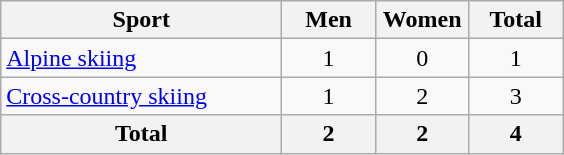<table class="wikitable sortable" style="text-align:center">
<tr>
<th width=180>Sport</th>
<th width=55>Men</th>
<th width=55>Women</th>
<th width=55>Total</th>
</tr>
<tr>
<td align=left><a href='#'>Alpine skiing</a></td>
<td>1</td>
<td>0</td>
<td>1</td>
</tr>
<tr>
<td align=left><a href='#'>Cross-country skiing</a></td>
<td>1</td>
<td>2</td>
<td>3</td>
</tr>
<tr>
<th>Total</th>
<th>2</th>
<th>2</th>
<th>4</th>
</tr>
</table>
